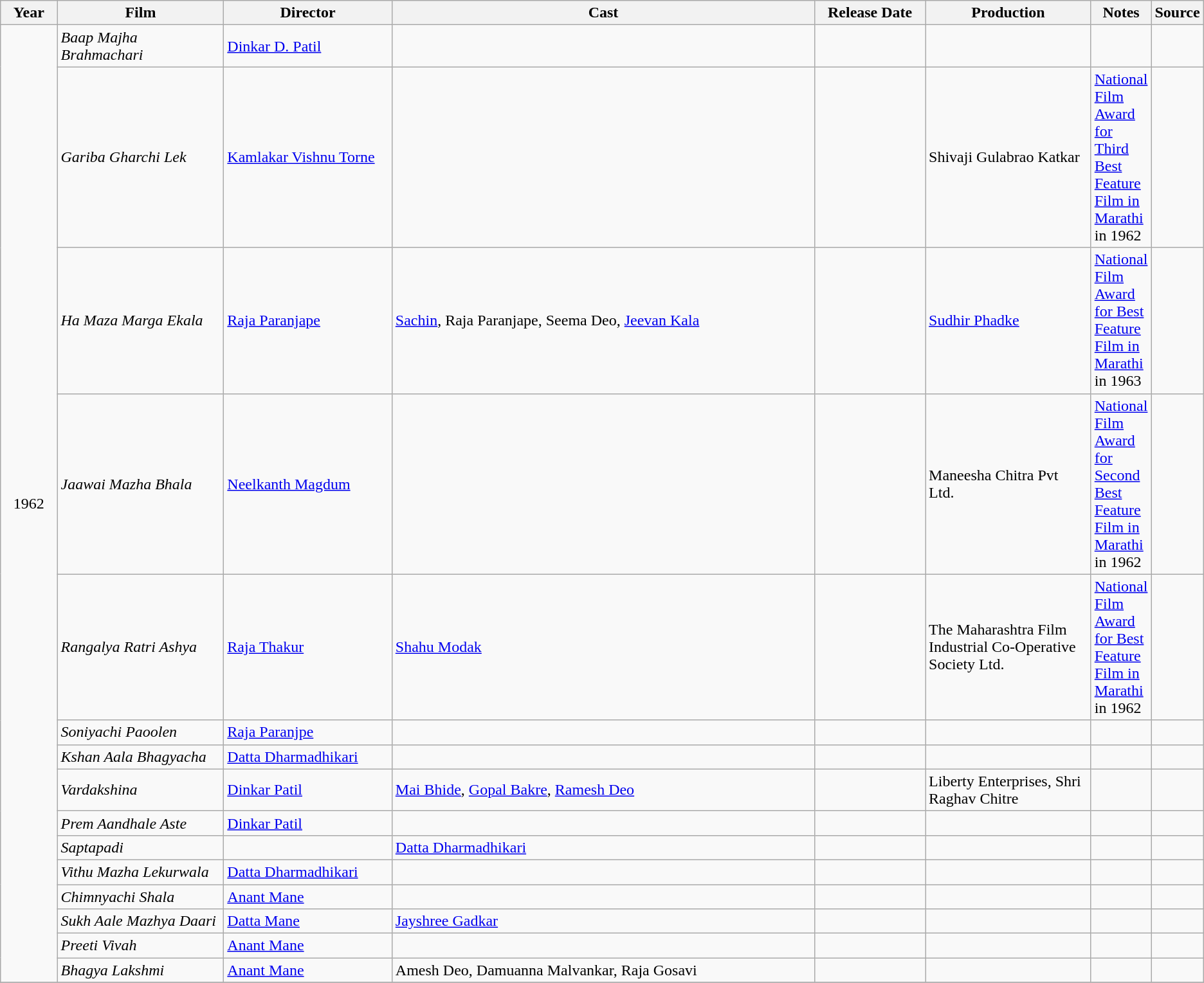<table class ="wikitable sortable collapsible">
<tr>
<th style="width: 05%;">Year</th>
<th style="width: 15%;">Film</th>
<th style="width: 15%;">Director</th>
<th style="width: 40%;" class="unsortable">Cast</th>
<th style="width: 10%;">Release Date</th>
<th style="width: 15%;" class="unsortable">Production</th>
<th style="width: 15%;" class="unsortable">Notes</th>
<th style="width: 15%;" class="unsortable">Source</th>
</tr>
<tr>
<td rowspan=15 align="center">1962</td>
<td><em>Baap Majha Brahmachari</em></td>
<td><a href='#'>Dinkar D. Patil</a></td>
<td></td>
<td></td>
<td></td>
<td></td>
<td></td>
</tr>
<tr>
<td><em>Gariba Gharchi Lek</em></td>
<td><a href='#'>Kamlakar Vishnu Torne</a></td>
<td></td>
<td></td>
<td>Shivaji Gulabrao Katkar</td>
<td><a href='#'>National Film Award for Third Best Feature Film in Marathi</a> in 1962</td>
<td></td>
</tr>
<tr>
<td><em>Ha Maza Marga Ekala</em></td>
<td><a href='#'>Raja Paranjape</a></td>
<td><a href='#'>Sachin</a>, Raja Paranjape, Seema Deo, <a href='#'>Jeevan Kala</a></td>
<td></td>
<td><a href='#'>Sudhir Phadke</a></td>
<td><a href='#'>National Film Award for Best Feature Film in Marathi</a> in 1963</td>
<td></td>
</tr>
<tr>
<td><em>Jaawai Mazha Bhala</em></td>
<td><a href='#'>Neelkanth Magdum</a></td>
<td></td>
<td></td>
<td>Maneesha Chitra Pvt Ltd.</td>
<td><a href='#'>National Film Award for Second Best Feature Film in Marathi</a> in 1962</td>
<td></td>
</tr>
<tr>
<td><em>Rangalya Ratri Ashya</em></td>
<td><a href='#'>Raja Thakur</a></td>
<td><a href='#'>Shahu Modak</a></td>
<td></td>
<td>The Maharashtra Film Industrial Co-Operative Society Ltd.</td>
<td><a href='#'>National Film Award for Best Feature Film in Marathi</a> in 1962</td>
<td></td>
</tr>
<tr>
<td><em>Soniyachi Paoolen</em></td>
<td><a href='#'>Raja Paranjpe</a></td>
<td></td>
<td></td>
<td></td>
<td></td>
<td></td>
</tr>
<tr>
<td><em>Kshan Aala Bhagyacha</em></td>
<td><a href='#'>Datta Dharmadhikari</a></td>
<td></td>
<td></td>
<td></td>
<td></td>
<td></td>
</tr>
<tr>
<td><em>Vardakshina</em></td>
<td><a href='#'>Dinkar Patil</a></td>
<td><a href='#'>Mai Bhide</a>, <a href='#'>Gopal Bakre</a>, <a href='#'>Ramesh Deo</a></td>
<td></td>
<td>Liberty Enterprises, Shri Raghav Chitre</td>
<td></td>
<td></td>
</tr>
<tr>
<td><em>Prem Aandhale Aste</em></td>
<td><a href='#'>Dinkar Patil</a></td>
<td></td>
<td></td>
<td></td>
<td></td>
<td></td>
</tr>
<tr>
<td><em>Saptapadi</em></td>
<td></td>
<td><a href='#'>Datta Dharmadhikari</a></td>
<td></td>
<td></td>
<td></td>
<td></td>
</tr>
<tr>
<td><em>Vithu Mazha Lekurwala</em></td>
<td><a href='#'>Datta Dharmadhikari</a></td>
<td></td>
<td></td>
<td></td>
<td></td>
<td></td>
</tr>
<tr>
<td><em>Chimnyachi Shala</em></td>
<td><a href='#'>Anant Mane</a></td>
<td></td>
<td></td>
<td></td>
<td></td>
<td></td>
</tr>
<tr>
<td><em>Sukh Aale Mazhya Daari</em></td>
<td><a href='#'>Datta Mane</a></td>
<td><a href='#'>Jayshree Gadkar</a></td>
<td></td>
<td></td>
<td></td>
<td></td>
</tr>
<tr>
<td><em>Preeti Vivah</em></td>
<td><a href='#'>Anant Mane</a></td>
<td></td>
<td></td>
<td></td>
<td></td>
<td></td>
</tr>
<tr>
<td><em>Bhagya Lakshmi</em></td>
<td><a href='#'>Anant Mane</a></td>
<td>Amesh Deo, Damuanna Malvankar, Raja Gosavi</td>
<td></td>
<td></td>
<td></td>
<td></td>
</tr>
<tr>
</tr>
</table>
